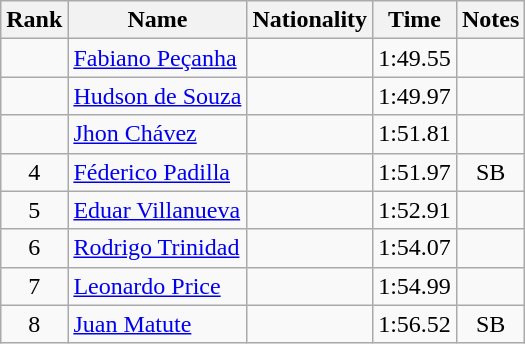<table class="wikitable sortable" style="text-align:center">
<tr>
<th>Rank</th>
<th>Name</th>
<th>Nationality</th>
<th>Time</th>
<th>Notes</th>
</tr>
<tr>
<td></td>
<td align=left><a href='#'>Fabiano Peçanha</a></td>
<td align=left></td>
<td>1:49.55</td>
<td></td>
</tr>
<tr>
<td></td>
<td align=left><a href='#'>Hudson de Souza</a></td>
<td align=left></td>
<td>1:49.97</td>
<td></td>
</tr>
<tr>
<td></td>
<td align=left><a href='#'>Jhon Chávez</a></td>
<td align=left></td>
<td>1:51.81</td>
<td></td>
</tr>
<tr>
<td>4</td>
<td align=left><a href='#'>Féderico Padilla</a></td>
<td align=left></td>
<td>1:51.97</td>
<td>SB</td>
</tr>
<tr>
<td>5</td>
<td align=left><a href='#'>Eduar Villanueva</a></td>
<td align=left></td>
<td>1:52.91</td>
<td></td>
</tr>
<tr>
<td>6</td>
<td align=left><a href='#'>Rodrigo Trinidad</a></td>
<td align=left></td>
<td>1:54.07</td>
<td></td>
</tr>
<tr>
<td>7</td>
<td align=left><a href='#'>Leonardo Price</a></td>
<td align=left></td>
<td>1:54.99</td>
<td></td>
</tr>
<tr>
<td>8</td>
<td align=left><a href='#'>Juan Matute</a></td>
<td align=left></td>
<td>1:56.52</td>
<td>SB</td>
</tr>
</table>
